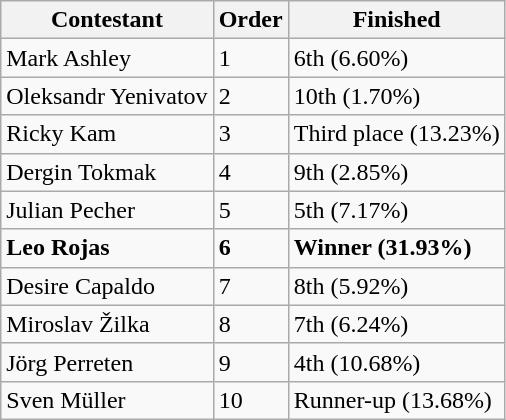<table class="wikitable">
<tr>
<th>Contestant</th>
<th>Order</th>
<th>Finished</th>
</tr>
<tr>
<td>Mark Ashley</td>
<td>1</td>
<td>6th (6.60%)</td>
</tr>
<tr>
<td>Oleksandr Yenivatov</td>
<td>2</td>
<td>10th (1.70%)</td>
</tr>
<tr>
<td>Ricky Kam</td>
<td>3</td>
<td>Third place (13.23%)</td>
</tr>
<tr>
<td>Dergin Tokmak</td>
<td>4</td>
<td>9th (2.85%)</td>
</tr>
<tr>
<td>Julian Pecher</td>
<td>5</td>
<td>5th (7.17%)</td>
</tr>
<tr>
<td><strong>Leo Rojas</strong></td>
<td><strong>6</strong></td>
<td><strong>Winner (31.93%)</strong></td>
</tr>
<tr>
<td>Desire Capaldo</td>
<td>7</td>
<td>8th (5.92%)</td>
</tr>
<tr>
<td>Miroslav Žilka</td>
<td>8</td>
<td>7th (6.24%)</td>
</tr>
<tr>
<td>Jörg Perreten</td>
<td>9</td>
<td>4th (10.68%)</td>
</tr>
<tr>
<td>Sven Müller</td>
<td>10</td>
<td>Runner-up (13.68%)</td>
</tr>
</table>
